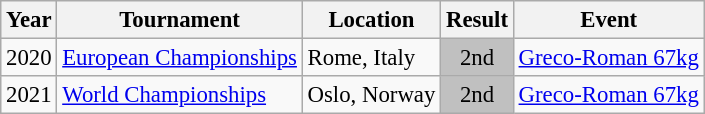<table class="wikitable" style="font-size:95%;">
<tr>
<th>Year</th>
<th>Tournament</th>
<th>Location</th>
<th>Result</th>
<th>Event</th>
</tr>
<tr>
<td>2020</td>
<td><a href='#'>European Championships</a></td>
<td>Rome, Italy</td>
<td align="center" bgcolor="silver">2nd</td>
<td><a href='#'>Greco-Roman 67kg</a></td>
</tr>
<tr>
<td>2021</td>
<td><a href='#'>World Championships</a></td>
<td>Oslo, Norway</td>
<td align="center" bgcolor="silver">2nd</td>
<td><a href='#'>Greco-Roman 67kg</a></td>
</tr>
</table>
